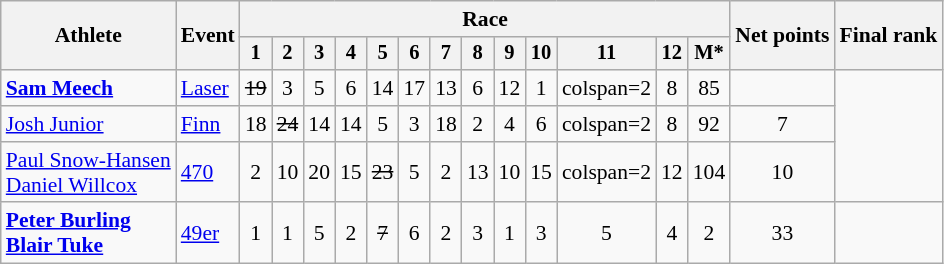<table class="wikitable" style="font-size:90%">
<tr>
<th rowspan="2">Athlete</th>
<th rowspan="2">Event</th>
<th colspan=13>Race</th>
<th rowspan=2>Net points</th>
<th rowspan=2>Final rank</th>
</tr>
<tr style="font-size:95%">
<th>1</th>
<th>2</th>
<th>3</th>
<th>4</th>
<th>5</th>
<th>6</th>
<th>7</th>
<th>8</th>
<th>9</th>
<th>10</th>
<th>11</th>
<th>12</th>
<th>M*</th>
</tr>
<tr align=center>
<td align=left><strong><a href='#'>Sam Meech</a></strong></td>
<td align=left><a href='#'>Laser</a></td>
<td><s>19</s></td>
<td>3</td>
<td>5</td>
<td>6</td>
<td>14</td>
<td>17</td>
<td>13</td>
<td>6</td>
<td>12</td>
<td>1</td>
<td>colspan=2 </td>
<td>8</td>
<td>85</td>
<td></td>
</tr>
<tr align=center>
<td align=left><a href='#'>Josh Junior</a></td>
<td align=left><a href='#'>Finn</a></td>
<td>18</td>
<td><s>24</s></td>
<td>14</td>
<td>14</td>
<td>5</td>
<td>3</td>
<td>18</td>
<td>2</td>
<td>4</td>
<td>6</td>
<td>colspan=2 </td>
<td>8</td>
<td>92</td>
<td>7</td>
</tr>
<tr align=center>
<td align=left><a href='#'>Paul Snow-Hansen</a><br><a href='#'>Daniel Willcox</a></td>
<td align=left><a href='#'>470</a></td>
<td>2</td>
<td>10</td>
<td>20</td>
<td>15</td>
<td><s>23</s></td>
<td>5</td>
<td>2</td>
<td>13</td>
<td>10</td>
<td>15</td>
<td>colspan=2 </td>
<td>12</td>
<td>104</td>
<td>10</td>
</tr>
<tr align=center>
<td align=left><strong><a href='#'>Peter Burling</a></strong><br><strong><a href='#'>Blair Tuke</a></strong></td>
<td align=left><a href='#'>49er</a></td>
<td>1</td>
<td>1</td>
<td>5</td>
<td>2</td>
<td><s>7</s></td>
<td>6</td>
<td>2</td>
<td>3</td>
<td>1</td>
<td>3</td>
<td>5</td>
<td>4</td>
<td>2</td>
<td>33</td>
<td></td>
</tr>
</table>
